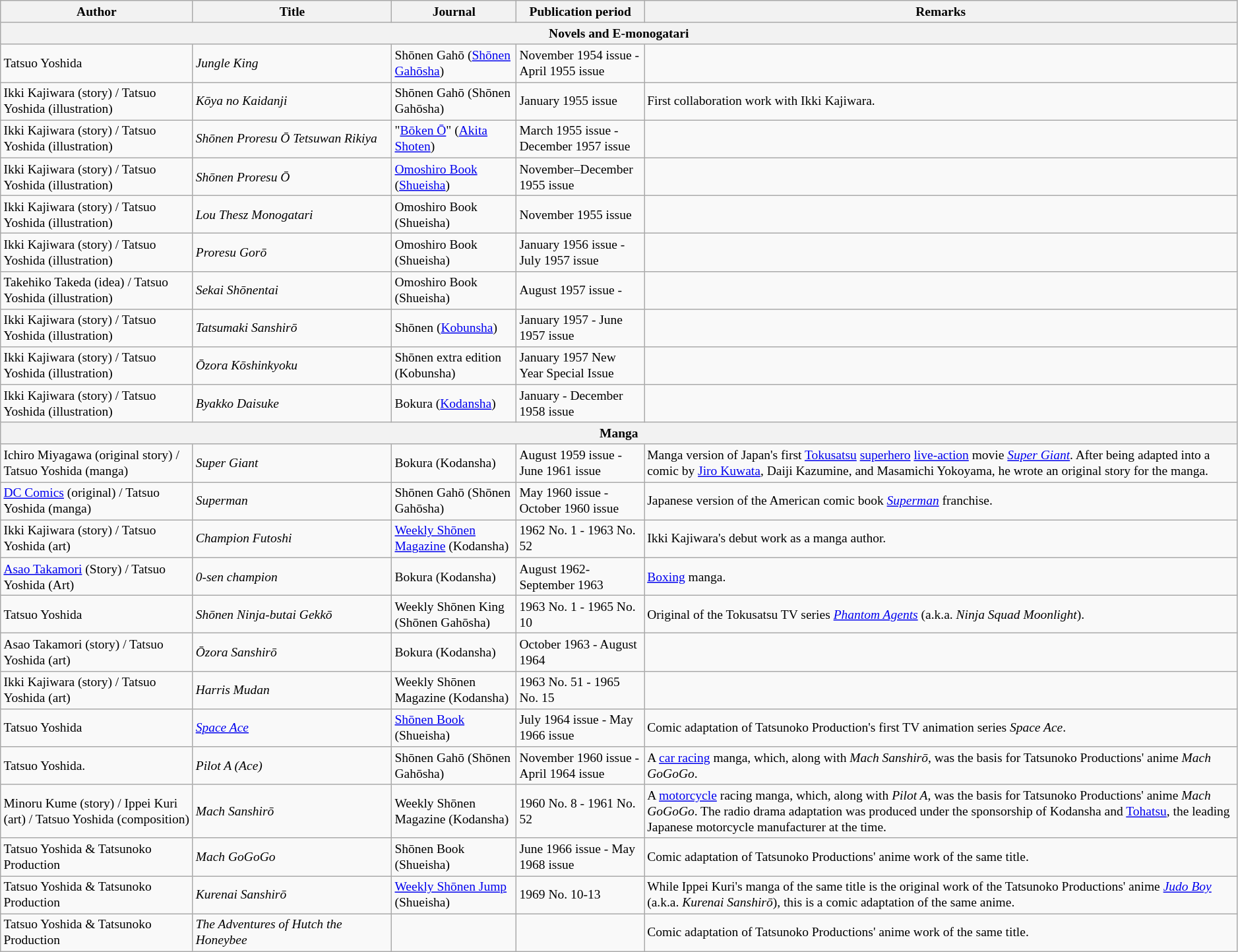<table class="wikitable" style="text-align:left; font-size:small;">
<tr>
<th>Author</th>
<th style="width:15em;">Title</th>
<th>Journal</th>
<th>Publication period</th>
<th>Remarks</th>
</tr>
<tr>
<th colspan=5>Novels and E-monogatari</th>
</tr>
<tr>
<td>Tatsuo Yoshida</td>
<td><em>Jungle King</em></td>
<td>Shōnen Gahō (<a href='#'>Shōnen Gahōsha</a>)</td>
<td>November 1954 issue - April 1955 issue</td>
<td></td>
</tr>
<tr>
<td>Ikki Kajiwara (story) / Tatsuo Yoshida (illustration)</td>
<td><em>Kōya no Kaidanji</em></td>
<td>Shōnen Gahō (Shōnen Gahōsha)</td>
<td>January 1955 issue</td>
<td>First collaboration work with Ikki Kajiwara.</td>
</tr>
<tr>
<td>Ikki Kajiwara (story) / Tatsuo Yoshida (illustration)</td>
<td><em>Shōnen Proresu Ō Tetsuwan Rikiya</em></td>
<td>"<a href='#'>Bōken Ō</a>" (<a href='#'>Akita Shoten</a>)</td>
<td>March 1955 issue - December 1957 issue</td>
<td></td>
</tr>
<tr>
<td>Ikki Kajiwara (story) / Tatsuo Yoshida (illustration)</td>
<td><em>Shōnen Proresu Ō</em></td>
<td><a href='#'>Omoshiro Book</a> (<a href='#'>Shueisha</a>)</td>
<td>November–December 1955 issue</td>
<td></td>
</tr>
<tr>
<td>Ikki Kajiwara (story) / Tatsuo Yoshida (illustration)</td>
<td><em>Lou Thesz Monogatari</em></td>
<td>Omoshiro Book (Shueisha)</td>
<td>November 1955 issue</td>
<td></td>
</tr>
<tr>
<td>Ikki Kajiwara (story) / Tatsuo Yoshida (illustration)</td>
<td><em>Proresu Gorō</em></td>
<td>Omoshiro Book (Shueisha)</td>
<td>January 1956 issue - July 1957 issue</td>
<td></td>
</tr>
<tr>
<td>Takehiko Takeda (idea) / Tatsuo Yoshida (illustration)</td>
<td><em>Sekai Shōnentai</em></td>
<td>Omoshiro Book (Shueisha)</td>
<td>August 1957 issue -</td>
<td></td>
</tr>
<tr>
<td>Ikki Kajiwara (story) / Tatsuo Yoshida (illustration)</td>
<td><em>Tatsumaki Sanshirō</em></td>
<td>Shōnen (<a href='#'>Kobunsha</a>)</td>
<td>January 1957 - June 1957 issue</td>
<td></td>
</tr>
<tr>
<td>Ikki Kajiwara (story) / Tatsuo Yoshida (illustration)</td>
<td><em>Ōzora Kōshinkyoku</em></td>
<td>Shōnen extra edition (Kobunsha)</td>
<td>January 1957 New Year Special Issue</td>
<td></td>
</tr>
<tr>
<td>Ikki Kajiwara (story) / Tatsuo Yoshida (illustration)</td>
<td><em>Byakko Daisuke</em></td>
<td>Bokura (<a href='#'>Kodansha</a>)</td>
<td>January - December 1958 issue</td>
<td></td>
</tr>
<tr>
<th colspan=5>Manga</th>
</tr>
<tr>
<td>Ichiro Miyagawa (original story) / Tatsuo Yoshida (manga)</td>
<td><em>Super Giant</em></td>
<td>Bokura (Kodansha)</td>
<td>August 1959 issue - June 1961 issue</td>
<td>Manga version of Japan's first <a href='#'>Tokusatsu</a> <a href='#'>superhero</a> <a href='#'>live-action</a> movie <em><a href='#'>Super Giant</a></em>. After being adapted into a comic by <a href='#'>Jiro Kuwata</a>, Daiji Kazumine, and Masamichi Yokoyama, he wrote an original story for the manga.</td>
</tr>
<tr>
<td><a href='#'>DC Comics</a> (original) / Tatsuo Yoshida (manga)</td>
<td><em>Superman</em></td>
<td>Shōnen Gahō (Shōnen Gahōsha)</td>
<td>May 1960 issue - October 1960 issue</td>
<td>Japanese version of the American comic book <em><a href='#'>Superman</a></em> franchise.</td>
</tr>
<tr>
<td>Ikki Kajiwara (story) / Tatsuo Yoshida (art)</td>
<td><em>Champion Futoshi</em></td>
<td><a href='#'>Weekly Shōnen Magazine</a> (Kodansha)</td>
<td>1962 No. 1 - 1963 No. 52</td>
<td>Ikki Kajiwara's debut work as a manga author.</td>
</tr>
<tr>
<td><a href='#'>Asao Takamori</a> (Story) / Tatsuo Yoshida (Art)</td>
<td><em>0-sen champion</em></td>
<td>Bokura (Kodansha)</td>
<td>August 1962-September 1963</td>
<td><a href='#'>Boxing</a> manga.</td>
</tr>
<tr>
<td>Tatsuo Yoshida</td>
<td><em>Shōnen Ninja-butai Gekkō</em></td>
<td>Weekly Shōnen King (Shōnen Gahōsha)</td>
<td>1963 No. 1 - 1965 No. 10</td>
<td>Original of the Tokusatsu TV series <em><a href='#'>Phantom Agents</a></em> (a.k.a. <em>Ninja Squad Moonlight</em>).</td>
</tr>
<tr>
<td>Asao Takamori (story) / Tatsuo Yoshida (art)</td>
<td><em>Ōzora Sanshirō</em></td>
<td>Bokura (Kodansha)</td>
<td>October 1963 - August 1964</td>
<td></td>
</tr>
<tr>
<td>Ikki Kajiwara (story) / Tatsuo Yoshida (art)</td>
<td><em>Harris Mudan</em></td>
<td>Weekly Shōnen Magazine (Kodansha)</td>
<td>1963 No. 51 - 1965 No. 15</td>
<td></td>
</tr>
<tr>
<td>Tatsuo Yoshida</td>
<td><em><a href='#'>Space Ace</a></em></td>
<td><a href='#'>Shōnen Book</a> (Shueisha)</td>
<td>July 1964 issue - May 1966 issue</td>
<td>Comic adaptation of Tatsunoko Production's first TV animation series <em>Space Ace</em>.</td>
</tr>
<tr>
<td>Tatsuo Yoshida.</td>
<td><em>Pilot A (Ace)</em></td>
<td>Shōnen Gahō (Shōnen Gahōsha)</td>
<td>November 1960 issue - April 1964 issue</td>
<td>A <a href='#'>car racing</a> manga, which, along with <em>Mach Sanshirō</em>, was the basis for Tatsunoko Productions' anime <em>Mach GoGoGo</em>.</td>
</tr>
<tr>
<td>Minoru Kume (story) / Ippei Kuri (art) / Tatsuo Yoshida (composition)</td>
<td><em>Mach Sanshirō</em></td>
<td>Weekly Shōnen Magazine (Kodansha)</td>
<td>1960 No. 8 - 1961 No. 52</td>
<td>A <a href='#'>motorcycle</a> racing manga, which, along with <em>Pilot A</em>, was the basis for Tatsunoko Productions' anime <em>Mach GoGoGo</em>. The radio drama adaptation was produced under the sponsorship of Kodansha and <a href='#'>Tohatsu</a>, the leading Japanese motorcycle manufacturer at the time.</td>
</tr>
<tr>
<td>Tatsuo Yoshida & Tatsunoko Production</td>
<td><em>Mach GoGoGo</em></td>
<td>Shōnen Book (Shueisha)</td>
<td>June 1966 issue - May 1968 issue</td>
<td>Comic adaptation of Tatsunoko Productions' anime work of the same title.</td>
</tr>
<tr>
<td>Tatsuo Yoshida & Tatsunoko Production</td>
<td><em>Kurenai Sanshirō</em></td>
<td><a href='#'>Weekly Shōnen Jump</a> (Shueisha)</td>
<td>1969 No. 10-13</td>
<td>While Ippei Kuri's manga of the same title is the original work of the Tatsunoko Productions' anime <em><a href='#'>Judo Boy</a></em> (a.k.a. <em>Kurenai Sanshirō</em>), this is a comic adaptation of the same anime.</td>
</tr>
<tr>
<td>Tatsuo Yoshida & Tatsunoko Production</td>
<td><em>The Adventures of Hutch the Honeybee</em></td>
<td></td>
<td></td>
<td>Comic adaptation of Tatsunoko Productions' anime work of the same title.</td>
</tr>
</table>
